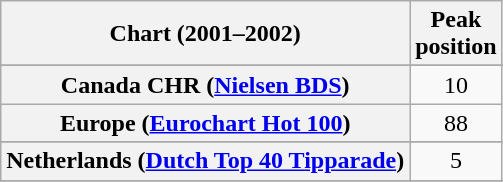<table class="wikitable sortable plainrowheaders" style="text-align:center">
<tr>
<th scope="col">Chart (2001–2002)</th>
<th scope="col">Peak<br>position</th>
</tr>
<tr>
</tr>
<tr>
</tr>
<tr>
<th scope="row">Canada CHR (<a href='#'>Nielsen BDS</a>)</th>
<td>10</td>
</tr>
<tr>
<th scope="row">Europe (<a href='#'>Eurochart Hot 100</a>)</th>
<td>88</td>
</tr>
<tr>
</tr>
<tr>
</tr>
<tr>
<th scope="row">Netherlands (<a href='#'>Dutch Top 40 Tipparade</a>)</th>
<td>5</td>
</tr>
<tr>
</tr>
<tr>
</tr>
<tr>
</tr>
<tr>
</tr>
<tr>
</tr>
<tr>
</tr>
<tr>
</tr>
<tr>
</tr>
</table>
